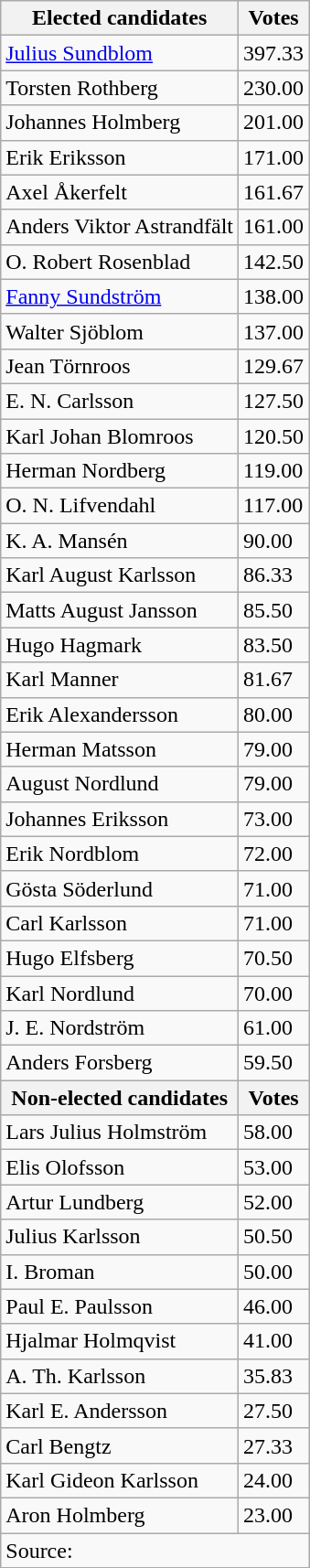<table class="wikitable">
<tr>
<th>Elected candidates</th>
<th>Votes</th>
</tr>
<tr>
<td><a href='#'>Julius Sundblom</a></td>
<td>397.33</td>
</tr>
<tr>
<td>Torsten Rothberg</td>
<td>230.00</td>
</tr>
<tr>
<td>Johannes Holmberg</td>
<td>201.00</td>
</tr>
<tr>
<td>Erik Eriksson</td>
<td>171.00</td>
</tr>
<tr>
<td>Axel Åkerfelt</td>
<td>161.67</td>
</tr>
<tr>
<td>Anders Viktor Astrandfält</td>
<td>161.00</td>
</tr>
<tr>
<td>O. Robert Rosenblad</td>
<td>142.50</td>
</tr>
<tr>
<td><a href='#'>Fanny Sundström</a></td>
<td>138.00</td>
</tr>
<tr>
<td>Walter Sjöblom</td>
<td>137.00</td>
</tr>
<tr>
<td>Jean Törnroos</td>
<td>129.67</td>
</tr>
<tr>
<td>E. N. Carlsson</td>
<td>127.50</td>
</tr>
<tr>
<td>Karl Johan Blomroos</td>
<td>120.50</td>
</tr>
<tr>
<td>Herman Nordberg</td>
<td>119.00</td>
</tr>
<tr>
<td>O. N. Lifvendahl</td>
<td>117.00</td>
</tr>
<tr>
<td>K. A. Mansén</td>
<td>90.00</td>
</tr>
<tr>
<td>Karl August Karlsson</td>
<td>86.33</td>
</tr>
<tr>
<td>Matts August Jansson</td>
<td>85.50</td>
</tr>
<tr>
<td>Hugo Hagmark</td>
<td>83.50</td>
</tr>
<tr>
<td>Karl Manner</td>
<td>81.67</td>
</tr>
<tr>
<td>Erik Alexandersson</td>
<td>80.00</td>
</tr>
<tr>
<td>Herman Matsson</td>
<td>79.00</td>
</tr>
<tr>
<td>August Nordlund</td>
<td>79.00</td>
</tr>
<tr>
<td>Johannes Eriksson</td>
<td>73.00</td>
</tr>
<tr>
<td>Erik Nordblom</td>
<td>72.00</td>
</tr>
<tr>
<td>Gösta Söderlund</td>
<td>71.00</td>
</tr>
<tr>
<td>Carl Karlsson</td>
<td>71.00</td>
</tr>
<tr>
<td>Hugo Elfsberg</td>
<td>70.50</td>
</tr>
<tr>
<td>Karl Nordlund</td>
<td>70.00</td>
</tr>
<tr>
<td>J. E. Nordström</td>
<td>61.00</td>
</tr>
<tr>
<td>Anders Forsberg</td>
<td>59.50</td>
</tr>
<tr>
<th>Non-elected candidates</th>
<th>Votes</th>
</tr>
<tr>
<td>Lars Julius Holmström</td>
<td>58.00</td>
</tr>
<tr>
<td>Elis Olofsson</td>
<td>53.00</td>
</tr>
<tr>
<td>Artur Lundberg</td>
<td>52.00</td>
</tr>
<tr>
<td>Julius Karlsson</td>
<td>50.50</td>
</tr>
<tr>
<td>I. Broman</td>
<td>50.00</td>
</tr>
<tr>
<td>Paul E. Paulsson</td>
<td>46.00</td>
</tr>
<tr>
<td>Hjalmar Holmqvist</td>
<td>41.00</td>
</tr>
<tr>
<td>A. Th. Karlsson</td>
<td>35.83</td>
</tr>
<tr>
<td>Karl E. Andersson</td>
<td>27.50</td>
</tr>
<tr>
<td>Carl Bengtz</td>
<td>27.33</td>
</tr>
<tr>
<td>Karl Gideon Karlsson</td>
<td>24.00</td>
</tr>
<tr>
<td>Aron Holmberg</td>
<td>23.00</td>
</tr>
<tr>
<td colspan="2">Source:</td>
</tr>
</table>
